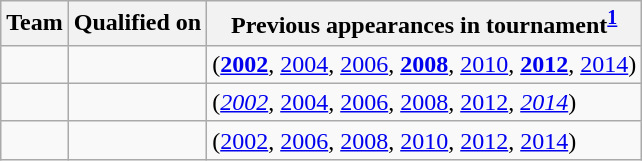<table class="wikitable sortable" style="text-align: left;">
<tr>
<th>Team</th>
<th>Qualified on</th>
<th>Previous appearances in tournament<sup><strong><a href='#'>1</a></strong></sup></th>
</tr>
<tr>
<td></td>
<td></td>
<td> (<strong><a href='#'>2002</a></strong>, <a href='#'>2004</a>, <a href='#'>2006</a>, <strong><a href='#'>2008</a></strong>, <a href='#'>2010</a>, <strong><a href='#'>2012</a></strong>, <a href='#'>2014</a>)</td>
</tr>
<tr>
<td></td>
<td></td>
<td> (<em><a href='#'>2002</a></em>, <a href='#'>2004</a>, <a href='#'>2006</a>, <a href='#'>2008</a>, <a href='#'>2012</a>, <em><a href='#'>2014</a></em>)</td>
</tr>
<tr>
<td></td>
<td></td>
<td> (<a href='#'>2002</a>, <a href='#'>2006</a>, <a href='#'>2008</a>, <a href='#'>2010</a>, <a href='#'>2012</a>, <a href='#'>2014</a>)</td>
</tr>
</table>
